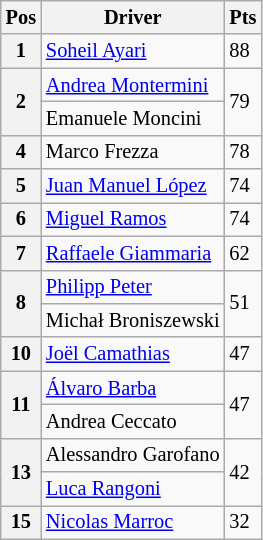<table class="wikitable" style="font-size: 85%">
<tr>
<th>Pos</th>
<th>Driver</th>
<th>Pts</th>
</tr>
<tr>
<th>1</th>
<td> <a href='#'>Soheil Ayari</a></td>
<td>88</td>
</tr>
<tr>
<th rowspan=2>2</th>
<td> <a href='#'>Andrea Montermini</a></td>
<td rowspan=2>79</td>
</tr>
<tr>
<td> Emanuele Moncini</td>
</tr>
<tr>
<th>4</th>
<td> Marco Frezza</td>
<td>78</td>
</tr>
<tr>
<th>5</th>
<td> <a href='#'>Juan Manuel López</a></td>
<td>74</td>
</tr>
<tr>
<th>6</th>
<td> <a href='#'>Miguel Ramos</a></td>
<td>74</td>
</tr>
<tr>
<th>7</th>
<td> <a href='#'>Raffaele Giammaria</a></td>
<td>62</td>
</tr>
<tr>
<th rowspan=2>8</th>
<td> <a href='#'>Philipp Peter</a></td>
<td rowspan=2>51</td>
</tr>
<tr>
<td> Michał Broniszewski</td>
</tr>
<tr>
<th>10</th>
<td> <a href='#'>Joël Camathias</a></td>
<td>47</td>
</tr>
<tr>
<th rowspan=2>11</th>
<td> <a href='#'>Álvaro Barba</a></td>
<td rowspan=2>47</td>
</tr>
<tr>
<td> Andrea Ceccato</td>
</tr>
<tr>
<th rowspan=2>13</th>
<td> Alessandro Garofano</td>
<td rowspan=2>42</td>
</tr>
<tr>
<td> <a href='#'>Luca Rangoni</a></td>
</tr>
<tr>
<th>15</th>
<td> <a href='#'>Nicolas Marroc</a></td>
<td>32</td>
</tr>
</table>
